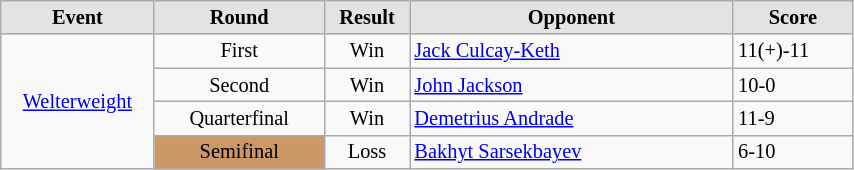<table style='font-size: 85%; text-align: left;' class='wikitable' width='45%'>
<tr>
<th style='border-style: none none solid solid; background: #e3e3e3; width: 18%'><strong>Event</strong></th>
<th style='border-style: none none solid solid; background: #e3e3e3; width: 20%'><strong>Round</strong></th>
<th style='border-style: none none solid solid; background: #e3e3e3; width: 10%'><strong>Result</strong></th>
<th style='border-style: none none solid solid; background: #e3e3e3; width: 38%'><strong>Opponent</strong></th>
<th style='border-style: none none solid solid; background: #e3e3e3; width: 14%'><strong>Score</strong></th>
</tr>
<tr align=center>
<td rowspan="4" style="text-align:center;"><a href='#'>Welterweight</a></td>
<td align='center'>First</td>
<td>Win</td>
<td align='left'> <a href='#'>Jack Culcay-Keth</a></td>
<td align='left'>11(+)-11</td>
</tr>
<tr align=center>
<td align='center'>Second</td>
<td>Win</td>
<td align='left'> <a href='#'>John Jackson</a></td>
<td align='left'>10-0</td>
</tr>
<tr align=center>
<td align='center'>Quarterfinal</td>
<td>Win</td>
<td align='left'> <a href='#'>Demetrius Andrade</a></td>
<td align='left'>11-9</td>
</tr>
<tr align=center>
<td align='center'; bgcolor="#cc9966">Semifinal</td>
<td>Loss</td>
<td align='left'> <a href='#'>Bakhyt Sarsekbayev</a></td>
<td align='left'>6-10</td>
</tr>
</table>
